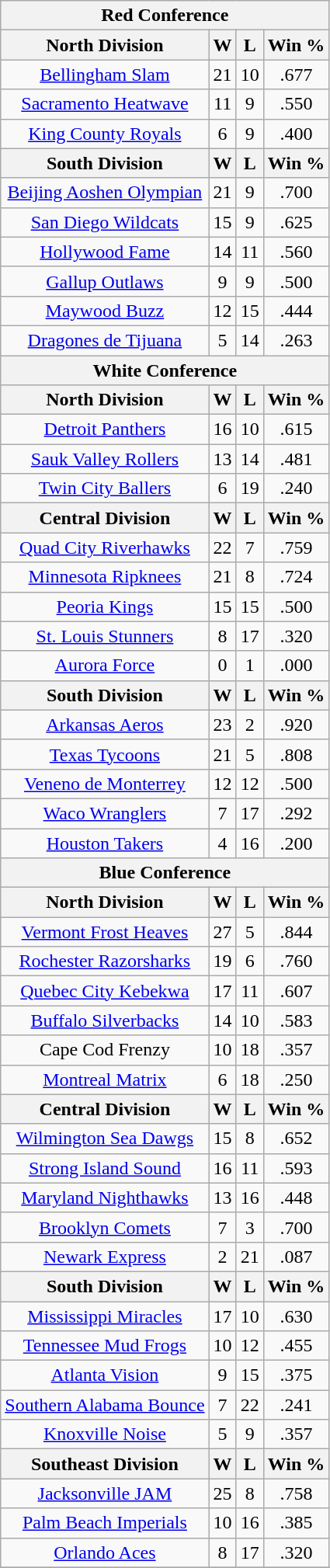<table class="wikitable">
<tr>
<th bgcolor="#DDDDFF" colspan=4>Red Conference</th>
</tr>
<tr>
<th bgcolor="#DDDDFF">North Division</th>
<th bgcolor="#DDDDFF">W</th>
<th bgcolor="#DDDDFF">L</th>
<th bgcolor="#DDDDFF">Win %</th>
</tr>
<tr>
<td align=center><a href='#'>Bellingham Slam</a></td>
<td align=center>21</td>
<td align=center>10</td>
<td align=center>.677</td>
</tr>
<tr>
<td align=center><a href='#'>Sacramento Heatwave</a></td>
<td align=center>11</td>
<td align=center>9</td>
<td align=center>.550</td>
</tr>
<tr>
<td align=center><a href='#'>King County Royals</a></td>
<td align=center>6</td>
<td align=center>9</td>
<td align=center>.400</td>
</tr>
<tr>
<th bgcolor="#DDDDFF">South Division</th>
<th bgcolor="#DDDDFF">W</th>
<th bgcolor="#DDDDFF">L</th>
<th bgcolor="#DDDDFF">Win %</th>
</tr>
<tr>
<td align=center><a href='#'>Beijing Aoshen Olympian</a></td>
<td align=center>21</td>
<td align=center>9</td>
<td align=center>.700</td>
</tr>
<tr>
<td align=center><a href='#'>San Diego Wildcats</a></td>
<td align=center>15</td>
<td align=center>9</td>
<td align=center>.625</td>
</tr>
<tr>
<td align=center><a href='#'>Hollywood Fame</a></td>
<td align=center>14</td>
<td align=center>11</td>
<td align=center>.560</td>
</tr>
<tr>
<td align=center><a href='#'>Gallup Outlaws</a></td>
<td align=center>9</td>
<td align=center>9</td>
<td align=center>.500</td>
</tr>
<tr>
<td align=center><a href='#'>Maywood Buzz</a></td>
<td align=center>12</td>
<td align=center>15</td>
<td align=center>.444</td>
</tr>
<tr>
<td align=center><a href='#'>Dragones de Tijuana</a></td>
<td align=center>5</td>
<td align=center>14</td>
<td align=center>.263</td>
</tr>
<tr>
<th bgcolor="#DDDDFF" colspan=4>White Conference</th>
</tr>
<tr>
<th bgcolor="#DDDDFF">North Division</th>
<th bgcolor="#DDDDFF">W</th>
<th bgcolor="#DDDDFF">L</th>
<th bgcolor="#DDDDFF">Win %</th>
</tr>
<tr>
<td align=center><a href='#'>Detroit Panthers</a></td>
<td align=center>16</td>
<td align=center>10</td>
<td align=center>.615</td>
</tr>
<tr>
<td align=center><a href='#'>Sauk Valley Rollers</a></td>
<td align=center>13</td>
<td align=center>14</td>
<td align=center>.481</td>
</tr>
<tr>
<td align=center><a href='#'>Twin City Ballers</a></td>
<td align=center>6</td>
<td align=center>19</td>
<td align=center>.240</td>
</tr>
<tr>
<th bgcolor="#DDDDFF">Central Division</th>
<th bgcolor="#DDDDFF">W</th>
<th bgcolor="#DDDDFF">L</th>
<th bgcolor="#DDDDFF">Win %</th>
</tr>
<tr>
<td align=center><a href='#'>Quad City Riverhawks</a></td>
<td align=center>22</td>
<td align=center>7</td>
<td align=center>.759</td>
</tr>
<tr>
<td align=center><a href='#'>Minnesota Ripknees</a></td>
<td align=center>21</td>
<td align=center>8</td>
<td align=center>.724</td>
</tr>
<tr>
<td align=center><a href='#'>Peoria Kings</a></td>
<td align=center>15</td>
<td align=center>15</td>
<td align=center>.500</td>
</tr>
<tr>
<td align=center><a href='#'>St. Louis Stunners</a></td>
<td align=center>8</td>
<td align=center>17</td>
<td align=center>.320</td>
</tr>
<tr>
<td align=center><a href='#'>Aurora Force</a></td>
<td align=center>0</td>
<td align=center>1</td>
<td align=center>.000</td>
</tr>
<tr>
<th bgcolor="#DDDDFF">South Division</th>
<th bgcolor="#DDDDFF">W</th>
<th bgcolor="#DDDDFF">L</th>
<th bgcolor="#DDDDFF">Win %</th>
</tr>
<tr>
<td align=center><a href='#'>Arkansas Aeros</a></td>
<td align=center>23</td>
<td align=center>2</td>
<td align=center>.920</td>
</tr>
<tr>
<td align=center><a href='#'>Texas Tycoons</a></td>
<td align=center>21</td>
<td align=center>5</td>
<td align=center>.808</td>
</tr>
<tr>
<td align=center><a href='#'>Veneno de Monterrey</a></td>
<td align=center>12</td>
<td align=center>12</td>
<td align=center>.500</td>
</tr>
<tr>
<td align=center><a href='#'>Waco Wranglers</a></td>
<td align=center>7</td>
<td align=center>17</td>
<td align=center>.292</td>
</tr>
<tr>
<td align=center><a href='#'>Houston Takers</a></td>
<td align=center>4</td>
<td align=center>16</td>
<td align=center>.200</td>
</tr>
<tr>
<th bgcolor="#DDDDFF" colspan=4>Blue Conference</th>
</tr>
<tr>
<th bgcolor="#DDDDFF">North Division</th>
<th bgcolor="#DDDDFF">W</th>
<th bgcolor="#DDDDFF">L</th>
<th bgcolor="#DDDDFF">Win %</th>
</tr>
<tr>
<td align=center><a href='#'>Vermont Frost Heaves</a></td>
<td align=center>27</td>
<td align=center>5</td>
<td align=center>.844</td>
</tr>
<tr>
<td align=center><a href='#'>Rochester Razorsharks</a></td>
<td align=center>19</td>
<td align=center>6</td>
<td align=center>.760</td>
</tr>
<tr>
<td align=center><a href='#'>Quebec City Kebekwa</a></td>
<td align=center>17</td>
<td align=center>11</td>
<td align=center>.607</td>
</tr>
<tr>
<td align=center><a href='#'>Buffalo Silverbacks</a></td>
<td align=center>14</td>
<td align=center>10</td>
<td align=center>.583</td>
</tr>
<tr>
<td align=center>Cape Cod Frenzy</td>
<td align=center>10</td>
<td align=center>18</td>
<td align=center>.357</td>
</tr>
<tr>
<td align=center><a href='#'>Montreal Matrix</a></td>
<td align=center>6</td>
<td align=center>18</td>
<td align=center>.250</td>
</tr>
<tr>
<th bgcolor="#DDDDFF">Central Division</th>
<th bgcolor="#DDDDFF">W</th>
<th bgcolor="#DDDDFF">L</th>
<th bgcolor="#DDDDFF">Win %</th>
</tr>
<tr>
<td align=center><a href='#'>Wilmington Sea Dawgs</a></td>
<td align=center>15</td>
<td align=center>8</td>
<td align=center>.652</td>
</tr>
<tr>
<td align=center><a href='#'>Strong Island Sound</a></td>
<td align=center>16</td>
<td align=center>11</td>
<td align=center>.593</td>
</tr>
<tr>
<td align=center><a href='#'>Maryland Nighthawks</a></td>
<td align=center>13</td>
<td align=center>16</td>
<td align=center>.448</td>
</tr>
<tr>
<td align=center><a href='#'>Brooklyn Comets</a></td>
<td align=center>7</td>
<td align=center>3</td>
<td align=center>.700</td>
</tr>
<tr>
<td align=center><a href='#'>Newark Express</a></td>
<td align=center>2</td>
<td align=center>21</td>
<td align=center>.087</td>
</tr>
<tr>
<th bgcolor="#DDDDFF">South Division</th>
<th bgcolor="#DDDDFF">W</th>
<th bgcolor="#DDDDFF">L</th>
<th bgcolor="#DDDDFF">Win %</th>
</tr>
<tr>
<td align=center><a href='#'>Mississippi Miracles</a></td>
<td align=center>17</td>
<td align=center>10</td>
<td align=center>.630</td>
</tr>
<tr>
<td align=center><a href='#'>Tennessee Mud Frogs</a></td>
<td align=center>10</td>
<td align=center>12</td>
<td align=center>.455</td>
</tr>
<tr>
<td align=center><a href='#'>Atlanta Vision</a></td>
<td align=center>9</td>
<td align=center>15</td>
<td align=center>.375</td>
</tr>
<tr>
<td align=center><a href='#'>Southern Alabama Bounce</a></td>
<td align=center>7</td>
<td align=center>22</td>
<td align=center>.241</td>
</tr>
<tr>
<td align=center><a href='#'>Knoxville Noise</a></td>
<td align=center>5</td>
<td align=center>9</td>
<td align=center>.357</td>
</tr>
<tr>
<th bgcolor="#DDDDFF">Southeast Division</th>
<th bgcolor="#DDDDFF">W</th>
<th bgcolor="#DDDDFF">L</th>
<th bgcolor="#DDDDFF">Win %</th>
</tr>
<tr>
<td align=center><a href='#'>Jacksonville JAM</a></td>
<td align=center>25</td>
<td align=center>8</td>
<td align=center>.758</td>
</tr>
<tr>
<td align=center><a href='#'>Palm Beach Imperials</a></td>
<td align=center>10</td>
<td align=center>16</td>
<td align=center>.385</td>
</tr>
<tr>
<td align=center><a href='#'>Orlando Aces</a></td>
<td align=center>8</td>
<td align=center>17</td>
<td align=center>.320</td>
</tr>
<tr>
</tr>
</table>
